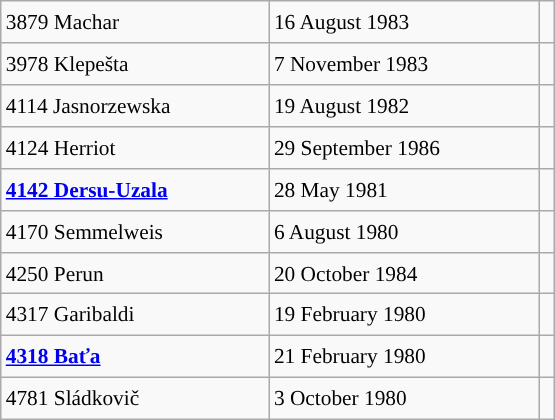<table class="wikitable" style="font-size: 89%; float: left; width: 26em; margin-right: 1em; height: 280px;">
<tr>
<td>3879 Machar</td>
<td>16 August 1983</td>
<td></td>
</tr>
<tr>
<td>3978 Klepešta</td>
<td>7 November 1983</td>
<td></td>
</tr>
<tr>
<td>4114 Jasnorzewska</td>
<td>19 August 1982</td>
<td></td>
</tr>
<tr>
<td>4124 Herriot</td>
<td>29 September 1986</td>
<td></td>
</tr>
<tr>
<td><strong><a href='#'>4142 Dersu-Uzala</a></strong></td>
<td>28 May 1981</td>
<td></td>
</tr>
<tr>
<td>4170 Semmelweis</td>
<td>6 August 1980</td>
<td></td>
</tr>
<tr>
<td>4250 Perun</td>
<td>20 October 1984</td>
<td></td>
</tr>
<tr>
<td>4317 Garibaldi</td>
<td>19 February 1980</td>
<td></td>
</tr>
<tr>
<td><strong><a href='#'>4318 Baťa</a></strong></td>
<td>21 February 1980</td>
<td></td>
</tr>
<tr>
<td>4781 Sládkovič</td>
<td>3 October 1980</td>
<td></td>
</tr>
</table>
